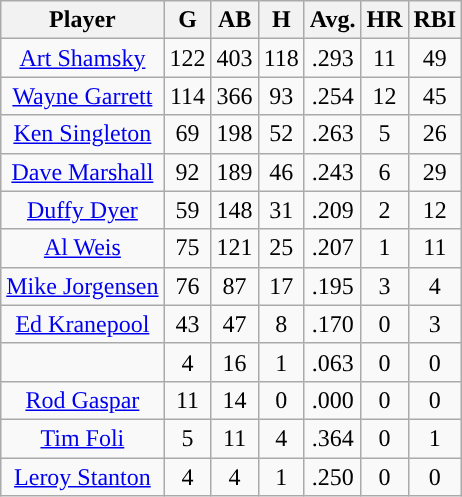<table class="wikitable sortable">
<tr>
<th>Player</th>
<th>G</th>
<th>AB</th>
<th>H</th>
<th>Avg.</th>
<th>HR</th>
<th>RBI</th>
</tr>
<tr align="center">
<td><a href='#'>Art Shamsky</a></td>
<td>122</td>
<td>403</td>
<td>118</td>
<td>.293</td>
<td>11</td>
<td>49</td>
</tr>
<tr align="center">
<td><a href='#'>Wayne Garrett</a></td>
<td>114</td>
<td>366</td>
<td>93</td>
<td>.254</td>
<td>12</td>
<td>45</td>
</tr>
<tr align="center">
<td><a href='#'>Ken Singleton</a></td>
<td>69</td>
<td>198</td>
<td>52</td>
<td>.263</td>
<td>5</td>
<td>26</td>
</tr>
<tr align="center">
<td><a href='#'>Dave Marshall</a></td>
<td>92</td>
<td>189</td>
<td>46</td>
<td>.243</td>
<td>6</td>
<td>29</td>
</tr>
<tr align="center">
<td><a href='#'>Duffy Dyer</a></td>
<td>59</td>
<td>148</td>
<td>31</td>
<td>.209</td>
<td>2</td>
<td>12</td>
</tr>
<tr align="center">
<td><a href='#'>Al Weis</a></td>
<td>75</td>
<td>121</td>
<td>25</td>
<td>.207</td>
<td>1</td>
<td>11</td>
</tr>
<tr align="center">
<td><a href='#'>Mike Jorgensen</a></td>
<td>76</td>
<td>87</td>
<td>17</td>
<td>.195</td>
<td>3</td>
<td>4</td>
</tr>
<tr align="center">
<td><a href='#'>Ed Kranepool</a></td>
<td>43</td>
<td>47</td>
<td>8</td>
<td>.170</td>
<td>0</td>
<td>3</td>
</tr>
<tr align="center">
<td></td>
<td>4</td>
<td>16</td>
<td>1</td>
<td>.063</td>
<td>0</td>
<td>0</td>
</tr>
<tr align="center">
<td><a href='#'>Rod Gaspar</a></td>
<td>11</td>
<td>14</td>
<td>0</td>
<td>.000</td>
<td>0</td>
<td>0</td>
</tr>
<tr align="center">
<td><a href='#'>Tim Foli</a></td>
<td>5</td>
<td>11</td>
<td>4</td>
<td>.364</td>
<td>0</td>
<td>1</td>
</tr>
<tr align="center">
<td><a href='#'>Leroy Stanton</a></td>
<td>4</td>
<td>4</td>
<td>1</td>
<td>.250</td>
<td>0</td>
<td>0</td>
</tr>
</table>
